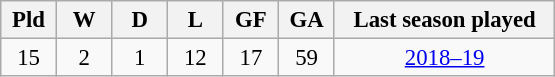<table class="wikitable" style="font-size:95%; text-align: center;">
<tr>
<th width="30">Pld</th>
<th width="30">W</th>
<th width="30">D</th>
<th width="30">L</th>
<th width="30">GF</th>
<th width="30">GA</th>
<th width="140">Last season played</th>
</tr>
<tr>
<td>15</td>
<td>2</td>
<td>1</td>
<td>12</td>
<td>17</td>
<td>59</td>
<td><a href='#'>2018–19</a></td>
</tr>
</table>
